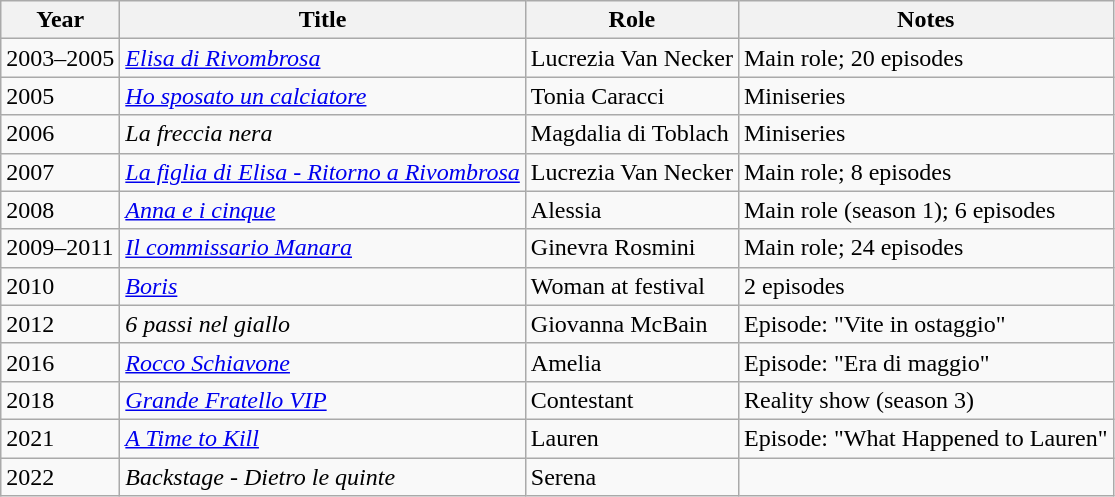<table class="wikitable">
<tr>
<th>Year</th>
<th>Title</th>
<th>Role</th>
<th>Notes</th>
</tr>
<tr>
<td>2003–2005</td>
<td><em><a href='#'>Elisa di Rivombrosa</a></em></td>
<td>Lucrezia Van Necker</td>
<td>Main role; 20 episodes</td>
</tr>
<tr>
<td>2005</td>
<td><em><a href='#'>Ho sposato un calciatore</a></em></td>
<td>Tonia Caracci</td>
<td>Miniseries</td>
</tr>
<tr>
<td>2006</td>
<td><em>La freccia nera</em></td>
<td>Magdalia di Toblach</td>
<td>Miniseries</td>
</tr>
<tr>
<td>2007</td>
<td><em><a href='#'>La figlia di Elisa - Ritorno a Rivombrosa</a></em></td>
<td>Lucrezia Van Necker</td>
<td>Main role; 8 episodes</td>
</tr>
<tr>
<td>2008</td>
<td><em><a href='#'>Anna e i cinque</a></em></td>
<td>Alessia</td>
<td>Main role (season 1); 6 episodes</td>
</tr>
<tr>
<td>2009–2011</td>
<td><em><a href='#'>Il commissario Manara</a></em></td>
<td>Ginevra Rosmini</td>
<td>Main role; 24 episodes</td>
</tr>
<tr>
<td>2010</td>
<td><em><a href='#'>Boris</a></em></td>
<td>Woman at festival</td>
<td>2 episodes</td>
</tr>
<tr>
<td>2012</td>
<td><em>6 passi nel giallo</em></td>
<td>Giovanna McBain</td>
<td>Episode: "Vite in ostaggio"</td>
</tr>
<tr>
<td>2016</td>
<td><em><a href='#'>Rocco Schiavone</a></em></td>
<td>Amelia</td>
<td>Episode: "Era di maggio"</td>
</tr>
<tr>
<td>2018</td>
<td><em><a href='#'>Grande Fratello VIP</a></em></td>
<td>Contestant</td>
<td>Reality show (season 3)</td>
</tr>
<tr>
<td>2021</td>
<td><em><a href='#'>A Time to Kill</a></em></td>
<td>Lauren</td>
<td>Episode: "What Happened to Lauren"</td>
</tr>
<tr>
<td>2022</td>
<td><em>Backstage - Dietro le quinte</em></td>
<td>Serena</td>
<td></td>
</tr>
</table>
